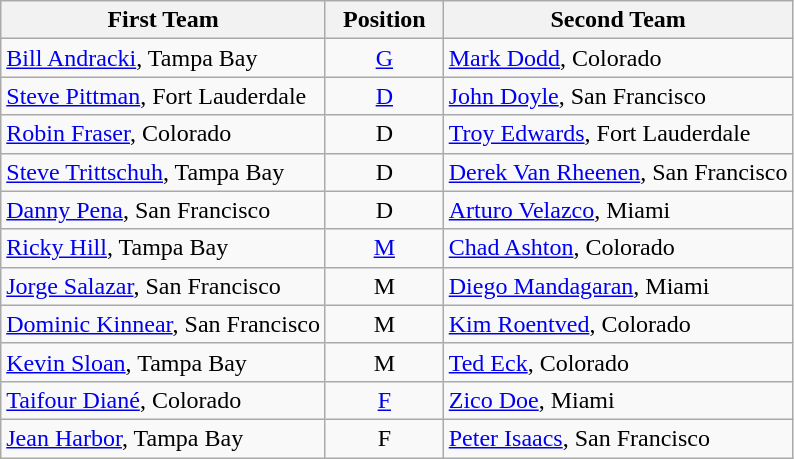<table class="wikitable">
<tr>
<th>First Team</th>
<th>  Position  </th>
<th>Second Team</th>
</tr>
<tr>
<td><a href='#'>Bill Andracki</a>, Tampa Bay</td>
<td align=center><a href='#'>G</a></td>
<td><a href='#'>Mark Dodd</a>, Colorado</td>
</tr>
<tr>
<td><a href='#'>Steve Pittman</a>, Fort Lauderdale</td>
<td align=center><a href='#'>D</a></td>
<td><a href='#'>John Doyle</a>, San Francisco</td>
</tr>
<tr>
<td><a href='#'>Robin Fraser</a>, Colorado</td>
<td align=center>D</td>
<td><a href='#'>Troy Edwards</a>, Fort Lauderdale</td>
</tr>
<tr>
<td><a href='#'>Steve Trittschuh</a>, Tampa Bay</td>
<td align=center>D</td>
<td><a href='#'>Derek Van Rheenen</a>, San Francisco</td>
</tr>
<tr>
<td><a href='#'>Danny Pena</a>, San Francisco</td>
<td align=center>D</td>
<td><a href='#'>Arturo Velazco</a>, Miami</td>
</tr>
<tr>
<td><a href='#'>Ricky Hill</a>, Tampa Bay</td>
<td align=center><a href='#'>M</a></td>
<td><a href='#'>Chad Ashton</a>, Colorado</td>
</tr>
<tr>
<td><a href='#'>Jorge Salazar</a>, San Francisco</td>
<td align=center>M</td>
<td><a href='#'>Diego Mandagaran</a>, Miami</td>
</tr>
<tr>
<td><a href='#'>Dominic Kinnear</a>, San Francisco</td>
<td align=center>M</td>
<td><a href='#'>Kim Roentved</a>, Colorado</td>
</tr>
<tr>
<td><a href='#'>Kevin Sloan</a>, Tampa Bay</td>
<td align=center>M</td>
<td><a href='#'>Ted Eck</a>, Colorado</td>
</tr>
<tr>
<td><a href='#'>Taifour Diané</a>, Colorado</td>
<td align=center><a href='#'>F</a></td>
<td><a href='#'>Zico Doe</a>, Miami</td>
</tr>
<tr>
<td><a href='#'>Jean Harbor</a>, Tampa Bay</td>
<td align=center>F</td>
<td><a href='#'>Peter Isaacs</a>, San Francisco</td>
</tr>
</table>
